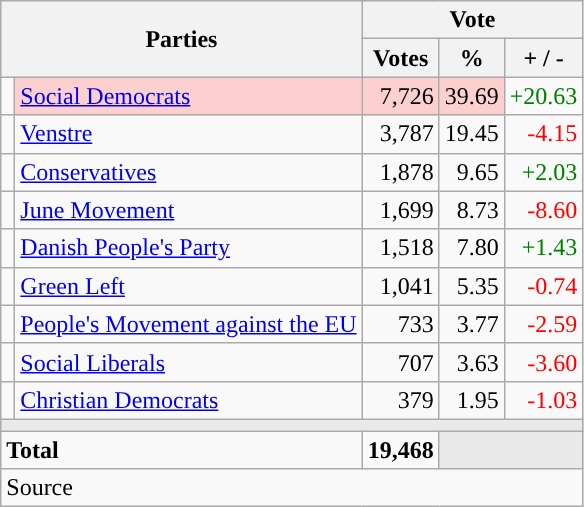<table class="wikitable" style="text-align:right;">
<tr>
<th style="text-align:centre;" rowspan="2" colspan="2" width="225">Parties</th>
<th colspan="3">Vote</th>
</tr>
<tr>
<th width="15">Votes</th>
<th width="15">%</th>
<th width="15">+ / -</th>
</tr>
<tr>
<td width="2" style="color:inherit;background:"></td>
<td bgcolor=#fbd0ce   align="left"><a href='#'>Social Democrats</a></td>
<td bgcolor=#fbd0ce>7,726</td>
<td bgcolor=#fbd0ce>39.69</td>
<td style=color:green;>+20.63</td>
</tr>
<tr>
<td width="2" style="color:inherit;background:"></td>
<td align="left"><a href='#'>Venstre</a></td>
<td>3,787</td>
<td>19.45</td>
<td style=color:red;>-4.15</td>
</tr>
<tr>
<td width="2" style="color:inherit;background:"></td>
<td align="left"><a href='#'>Conservatives</a></td>
<td>1,878</td>
<td>9.65</td>
<td style=color:green;>+2.03</td>
</tr>
<tr>
<td width="2" style="color:inherit;background:"></td>
<td align="left"><a href='#'>June Movement</a></td>
<td>1,699</td>
<td>8.73</td>
<td style=color:red;>-8.60</td>
</tr>
<tr>
<td width="2" style="color:inherit;background:"></td>
<td align="left"><a href='#'>Danish People's Party</a></td>
<td>1,518</td>
<td>7.80</td>
<td style=color:green;>+1.43</td>
</tr>
<tr>
<td width="2" style="color:inherit;background:"></td>
<td align="left"><a href='#'>Green Left</a></td>
<td>1,041</td>
<td>5.35</td>
<td style=color:red;>-0.74</td>
</tr>
<tr>
<td width="2" style="color:inherit;background:"></td>
<td align="left"><a href='#'>People's Movement against the EU</a></td>
<td>733</td>
<td>3.77</td>
<td style=color:red;>-2.59</td>
</tr>
<tr>
<td width="2" style="color:inherit;background:"></td>
<td align="left"><a href='#'>Social Liberals</a></td>
<td>707</td>
<td>3.63</td>
<td style=color:red;>-3.60</td>
</tr>
<tr>
<td width="2" style="color:inherit;background:"></td>
<td align="left"><a href='#'>Christian Democrats</a></td>
<td>379</td>
<td>1.95</td>
<td style=color:red;>-1.03</td>
</tr>
<tr>
<td colspan="7" bgcolor="#E9E9E9"></td>
</tr>
<tr>
<td align="left" colspan="2"><strong>Total</strong></td>
<td><strong>19,468</strong></td>
<td bgcolor="#E9E9E9" colspan="2"></td>
</tr>
<tr>
<td align="left" colspan="6">Source</td>
</tr>
</table>
